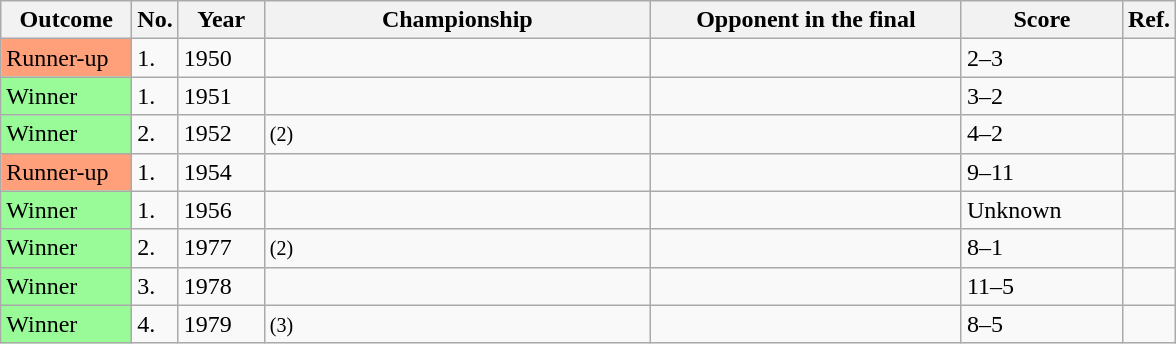<table class="sortable wikitable">
<tr>
<th width="80">Outcome</th>
<th width="20">No.</th>
<th width="50">Year</th>
<th width="250">Championship</th>
<th width="200">Opponent in the final</th>
<th width="100">Score</th>
<th width="20">Ref.</th>
</tr>
<tr>
<td style="background:#ffa07a;">Runner-up</td>
<td>1.</td>
<td>1950</td>
<td><a href='#'></a></td>
<td></td>
<td>2–3</td>
<td></td>
</tr>
<tr>
<td style="background:#98fb98;">Winner</td>
<td>1.</td>
<td>1951</td>
<td><a href='#'></a></td>
<td></td>
<td>3–2</td>
<td></td>
</tr>
<tr>
<td style="background:#98fb98;">Winner</td>
<td>2.</td>
<td>1952</td>
<td><a href='#'></a> <small>(2)</small></td>
<td></td>
<td>4–2</td>
<td></td>
</tr>
<tr>
<td style="background:#ffa07a;">Runner-up</td>
<td>1.</td>
<td>1954</td>
<td></td>
<td></td>
<td>9–11</td>
<td></td>
</tr>
<tr>
<td style="background:#98fb98;">Winner</td>
<td>1.</td>
<td>1956</td>
<td></td>
<td></td>
<td>Unknown</td>
<td></td>
</tr>
<tr>
<td style="background:#98fb98;">Winner</td>
<td>2.</td>
<td>1977</td>
<td> <small>(2)</small></td>
<td></td>
<td>8–1</td>
<td></td>
</tr>
<tr>
<td style="background:#98fb98;">Winner</td>
<td>3.</td>
<td>1978</td>
<td></td>
<td></td>
<td>11–5</td>
<td></td>
</tr>
<tr>
<td style="background:#98fb98;">Winner</td>
<td>4.</td>
<td>1979</td>
<td> <small>(3)</small></td>
<td></td>
<td>8–5</td>
<td></td>
</tr>
</table>
